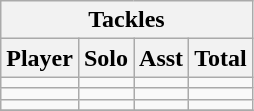<table class="wikitable">
<tr>
<th colspan="4" align="center">Tackles</th>
</tr>
<tr>
<th>Player</th>
<th>Solo</th>
<th>Asst</th>
<th>Total</th>
</tr>
<tr>
<td></td>
<td align="right"></td>
<td align="right"></td>
<td align="right"><strong></strong></td>
</tr>
<tr>
<td></td>
<td align="right"></td>
<td align="right"></td>
<td align="right"><strong></strong></td>
</tr>
<tr>
<td></td>
<td align="right"></td>
<td align="right"></td>
<td align="right"><strong></strong></td>
</tr>
<tr>
</tr>
</table>
